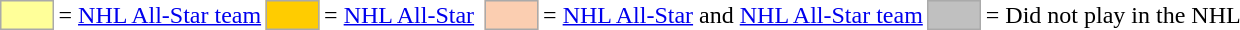<table>
<tr>
<td style="background-color:#FFFF99; border:1px solid #aaaaaa; width:2em;"></td>
<td>= <a href='#'>NHL All-Star team</a></td>
<td style="background-color:#FFCC00; border:1px solid #aaaaaa; width:2em;"></td>
<td>= <a href='#'>NHL All-Star</a></td>
<td></td>
<td style="background-color:#FBCEB1; border:1px solid #aaaaaa; width:2em;"></td>
<td>= <a href='#'>NHL All-Star</a>  and <a href='#'>NHL All-Star team</a></td>
<td style="background-color:#C0C0C0; border:1px solid #aaaaaa; width:2em;"></td>
<td>= Did not play in the NHL</td>
</tr>
</table>
